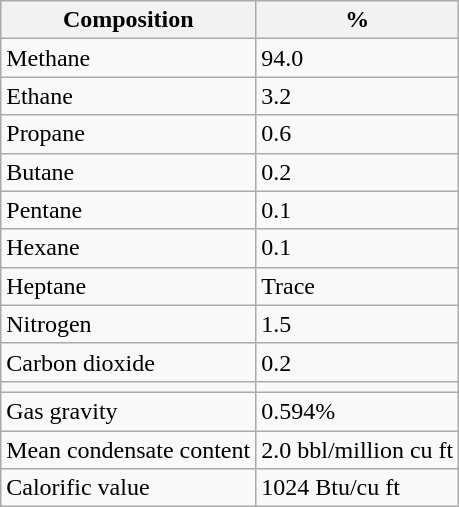<table class="wikitable">
<tr>
<th>Composition</th>
<th>%</th>
</tr>
<tr>
<td>Methane</td>
<td>94.0</td>
</tr>
<tr>
<td>Ethane</td>
<td>3.2</td>
</tr>
<tr>
<td>Propane</td>
<td>0.6</td>
</tr>
<tr>
<td>Butane</td>
<td>0.2</td>
</tr>
<tr>
<td>Pentane</td>
<td>0.1</td>
</tr>
<tr>
<td>Hexane</td>
<td>0.1</td>
</tr>
<tr>
<td>Heptane</td>
<td>Trace</td>
</tr>
<tr>
<td>Nitrogen</td>
<td>1.5</td>
</tr>
<tr>
<td>Carbon dioxide</td>
<td>0.2</td>
</tr>
<tr>
<td></td>
<td></td>
</tr>
<tr>
<td>Gas gravity</td>
<td>0.594%</td>
</tr>
<tr>
<td>Mean condensate content</td>
<td>2.0 bbl/million cu ft</td>
</tr>
<tr>
<td>Calorific value</td>
<td>1024 Btu/cu ft</td>
</tr>
</table>
